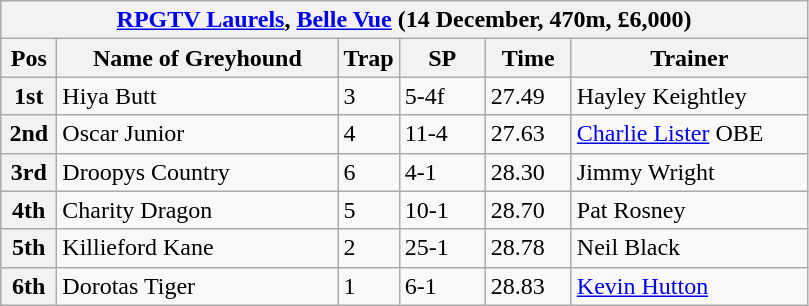<table class="wikitable">
<tr>
<th colspan="6"><a href='#'>RPGTV Laurels</a>, <a href='#'>Belle Vue</a> (14 December, 470m, £6,000)</th>
</tr>
<tr>
<th width=30>Pos</th>
<th width=180>Name of Greyhound</th>
<th width=30>Trap</th>
<th width=50>SP</th>
<th width=50>Time</th>
<th width=150>Trainer</th>
</tr>
<tr>
<th>1st</th>
<td>Hiya Butt</td>
<td>3</td>
<td>5-4f</td>
<td>27.49</td>
<td>Hayley Keightley</td>
</tr>
<tr>
<th>2nd</th>
<td>Oscar Junior</td>
<td>4</td>
<td>11-4</td>
<td>27.63</td>
<td><a href='#'>Charlie Lister</a> OBE</td>
</tr>
<tr>
<th>3rd</th>
<td>Droopys Country</td>
<td>6</td>
<td>4-1</td>
<td>28.30</td>
<td>Jimmy Wright</td>
</tr>
<tr>
<th>4th</th>
<td>Charity Dragon</td>
<td>5</td>
<td>10-1</td>
<td>28.70</td>
<td>Pat Rosney</td>
</tr>
<tr>
<th>5th</th>
<td>Killieford Kane</td>
<td>2</td>
<td>25-1</td>
<td>28.78</td>
<td>Neil Black</td>
</tr>
<tr>
<th>6th</th>
<td>Dorotas Tiger</td>
<td>1</td>
<td>6-1</td>
<td>28.83</td>
<td><a href='#'>Kevin Hutton</a></td>
</tr>
</table>
